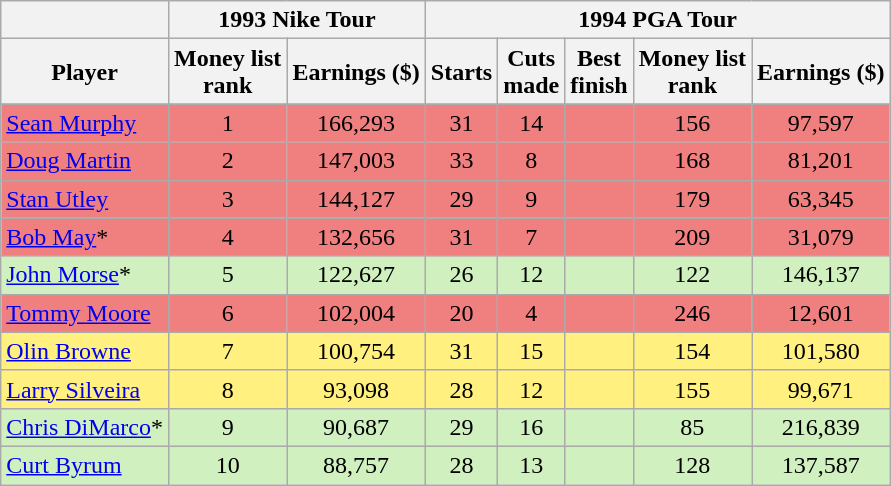<table class="wikitable sortable" style="text-align:center">
<tr>
<th></th>
<th colspan=2>1993 Nike Tour</th>
<th colspan=6>1994 PGA Tour</th>
</tr>
<tr>
<th>Player</th>
<th>Money list<br>rank</th>
<th>Earnings ($)</th>
<th>Starts</th>
<th>Cuts<br>made</th>
<th>Best<br>finish</th>
<th>Money list<br>rank</th>
<th>Earnings ($)</th>
</tr>
<tr style="background:#F08080;">
<td align=left> <a href='#'>Sean Murphy</a></td>
<td>1</td>
<td>166,293</td>
<td>31</td>
<td>14</td>
<td></td>
<td>156</td>
<td>97,597</td>
</tr>
<tr style="background:#F08080;">
<td align=left> <a href='#'>Doug Martin</a></td>
<td>2</td>
<td>147,003</td>
<td>33</td>
<td>8</td>
<td></td>
<td>168</td>
<td>81,201</td>
</tr>
<tr style="background:#F08080;">
<td align=left> <a href='#'>Stan Utley</a></td>
<td>3</td>
<td>144,127</td>
<td>29</td>
<td>9</td>
<td></td>
<td>179</td>
<td>63,345</td>
</tr>
<tr style="background:#F08080;">
<td align=left> <a href='#'>Bob May</a>*</td>
<td>4</td>
<td>132,656</td>
<td>31</td>
<td>7</td>
<td></td>
<td>209</td>
<td>31,079</td>
</tr>
<tr style="background:#D0F0C0;">
<td align=left> <a href='#'>John Morse</a>*</td>
<td>5</td>
<td>122,627</td>
<td>26</td>
<td>12</td>
<td></td>
<td>122</td>
<td>146,137</td>
</tr>
<tr style="background:#F08080;">
<td align=left> <a href='#'>Tommy Moore</a></td>
<td>6</td>
<td>102,004</td>
<td>20</td>
<td>4</td>
<td></td>
<td>246</td>
<td>12,601</td>
</tr>
<tr style="background:#FFF080;">
<td align=left> <a href='#'>Olin Browne</a></td>
<td>7</td>
<td>100,754</td>
<td>31</td>
<td>15</td>
<td></td>
<td>154</td>
<td>101,580</td>
</tr>
<tr style="background:#FFF080;">
<td align=left> <a href='#'>Larry Silveira</a></td>
<td>8</td>
<td>93,098</td>
<td>28</td>
<td>12</td>
<td></td>
<td>155</td>
<td>99,671</td>
</tr>
<tr style="background:#D0F0C0;">
<td align=left> <a href='#'>Chris DiMarco</a>*</td>
<td>9</td>
<td>90,687</td>
<td>29</td>
<td>16</td>
<td></td>
<td>85</td>
<td>216,839</td>
</tr>
<tr style="background:#D0F0C0;">
<td align=left> <a href='#'>Curt Byrum</a></td>
<td>10</td>
<td>88,757</td>
<td>28</td>
<td>13</td>
<td></td>
<td>128</td>
<td>137,587</td>
</tr>
</table>
